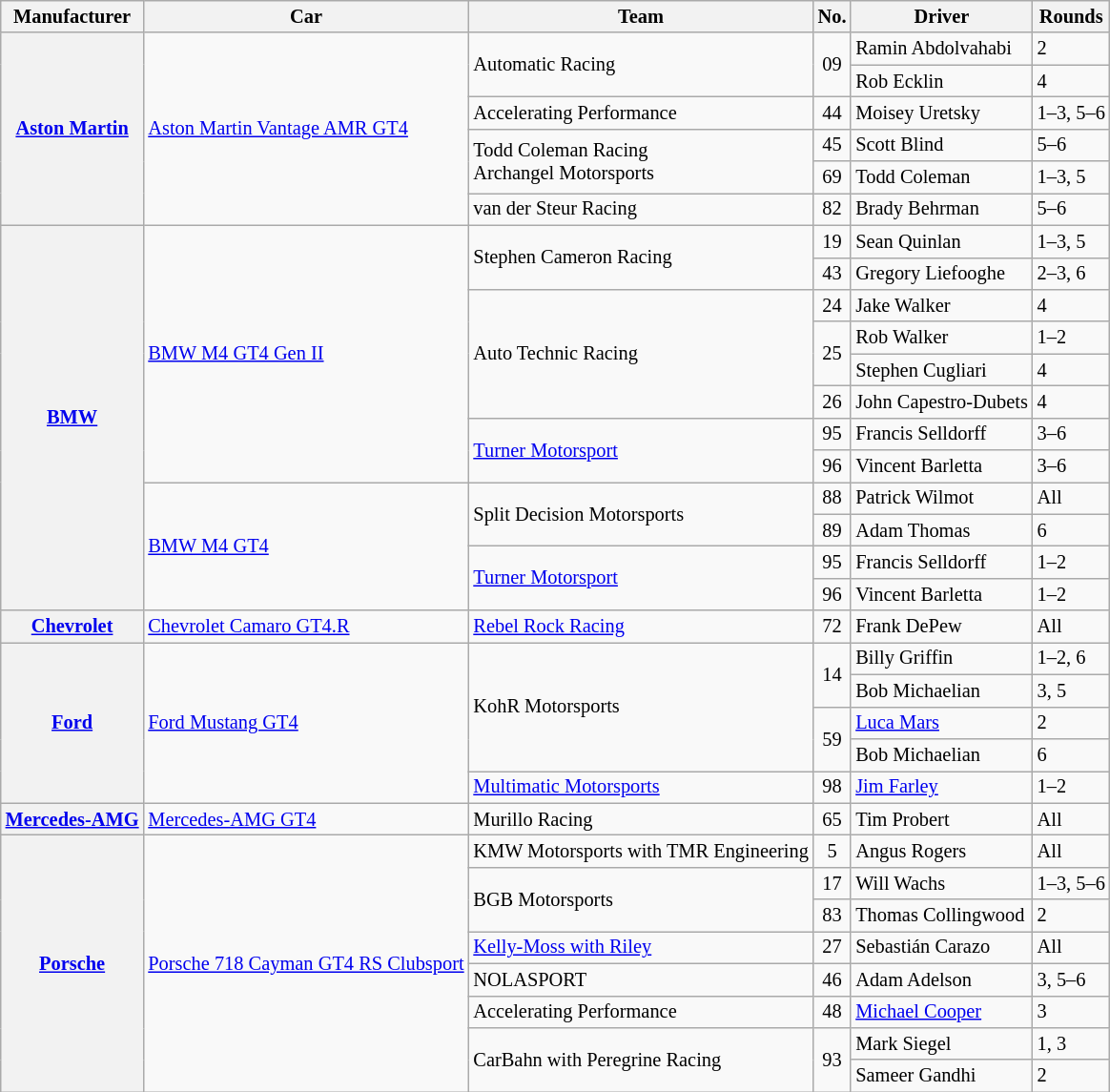<table class="wikitable" style="font-size:85%">
<tr>
<th>Manufacturer</th>
<th>Car</th>
<th>Team</th>
<th>No.</th>
<th>Driver</th>
<th>Rounds</th>
</tr>
<tr>
<th rowspan="6"><a href='#'>Aston Martin</a></th>
<td rowspan="6"><a href='#'>Aston Martin Vantage AMR GT4</a></td>
<td rowspan=2> Automatic Racing</td>
<td rowspan=2 align="center">09</td>
<td> Ramin Abdolvahabi</td>
<td>2</td>
</tr>
<tr>
<td> Rob Ecklin</td>
<td>4</td>
</tr>
<tr>
<td> Accelerating Performance</td>
<td align="center">44</td>
<td>Moisey Uretsky</td>
<td>1–3, 5–6</td>
</tr>
<tr>
<td rowspan="2"> Todd Coleman Racing <br> Archangel Motorsports </td>
<td align="center">45</td>
<td> Scott Blind</td>
<td>5–6</td>
</tr>
<tr>
<td align="center">69</td>
<td> Todd Coleman</td>
<td>1–3, 5</td>
</tr>
<tr>
<td rowspan="1"> van der Steur Racing</td>
<td align="center">82</td>
<td> Brady Behrman</td>
<td>5–6</td>
</tr>
<tr>
<th rowspan="12"><a href='#'>BMW</a></th>
<td rowspan="8"><a href='#'>BMW M4 GT4 Gen II</a></td>
<td rowspan="2"> Stephen Cameron Racing</td>
<td align="center">19</td>
<td> Sean Quinlan</td>
<td>1–3, 5</td>
</tr>
<tr>
<td align="center">43</td>
<td> Gregory Liefooghe</td>
<td>2–3, 6</td>
</tr>
<tr>
<td rowspan=4> Auto Technic Racing</td>
<td align="center">24</td>
<td> Jake Walker</td>
<td>4</td>
</tr>
<tr>
<td rowspan=2 align="center">25</td>
<td> Rob Walker</td>
<td>1–2</td>
</tr>
<tr>
<td> Stephen Cugliari</td>
<td>4</td>
</tr>
<tr>
<td align="center">26</td>
<td> John Capestro-Dubets</td>
<td>4</td>
</tr>
<tr>
<td rowspan="2"> <a href='#'>Turner Motorsport</a></td>
<td align="center">95</td>
<td> Francis Selldorff</td>
<td>3–6</td>
</tr>
<tr>
<td align="center">96</td>
<td> Vincent Barletta</td>
<td>3–6</td>
</tr>
<tr>
<td rowspan="4"><a href='#'>BMW M4 GT4</a></td>
<td rowspan="2"> Split Decision Motorsports</td>
<td align="center">88</td>
<td> Patrick Wilmot</td>
<td>All</td>
</tr>
<tr>
<td align="center">89</td>
<td> Adam Thomas</td>
<td>6</td>
</tr>
<tr>
<td rowspan="2"> <a href='#'>Turner Motorsport</a></td>
<td align="center">95</td>
<td> Francis Selldorff</td>
<td>1–2</td>
</tr>
<tr>
<td align="center">96</td>
<td> Vincent Barletta</td>
<td>1–2</td>
</tr>
<tr>
<th><a href='#'>Chevrolet</a></th>
<td><a href='#'>Chevrolet Camaro GT4.R</a></td>
<td> <a href='#'>Rebel Rock Racing</a></td>
<td align="center">72</td>
<td> Frank DePew</td>
<td>All</td>
</tr>
<tr>
<th rowspan="5"><a href='#'>Ford</a></th>
<td rowspan="5"><a href='#'>Ford Mustang GT4</a></td>
<td rowspan="4"> KohR Motorsports</td>
<td rowspan="2" align="center">14</td>
<td> Billy Griffin</td>
<td>1–2, 6</td>
</tr>
<tr>
<td> Bob Michaelian</td>
<td>3, 5</td>
</tr>
<tr>
<td rowspan="2" align="center">59</td>
<td> <a href='#'>Luca Mars</a></td>
<td>2</td>
</tr>
<tr>
<td> Bob Michaelian</td>
<td>6</td>
</tr>
<tr>
<td> <a href='#'>Multimatic Motorsports</a></td>
<td align="center">98</td>
<td> <a href='#'>Jim Farley</a></td>
<td>1–2</td>
</tr>
<tr>
<th><a href='#'>Mercedes-AMG</a></th>
<td><a href='#'>Mercedes-AMG GT4</a></td>
<td> Murillo Racing</td>
<td align="center">65</td>
<td> Tim Probert</td>
<td>All</td>
</tr>
<tr>
<th rowspan="8"><a href='#'>Porsche</a></th>
<td rowspan="8"><a href='#'>Porsche 718 Cayman GT4 RS Clubsport</a></td>
<td> KMW Motorsports with TMR Engineering</td>
<td align="center">5</td>
<td> Angus Rogers</td>
<td>All</td>
</tr>
<tr>
<td rowspan="2"> BGB Motorsports</td>
<td align="center">17</td>
<td> Will Wachs</td>
<td>1–3, 5–6</td>
</tr>
<tr>
<td align="center">83</td>
<td> Thomas Collingwood</td>
<td>2</td>
</tr>
<tr>
<td> <a href='#'>Kelly-Moss with Riley</a></td>
<td align="center">27</td>
<td> Sebastián Carazo</td>
<td>All</td>
</tr>
<tr>
<td> NOLASPORT</td>
<td align="center">46</td>
<td> Adam Adelson</td>
<td>3, 5–6</td>
</tr>
<tr>
<td> Accelerating Performance</td>
<td align="center">48</td>
<td> <a href='#'>Michael Cooper</a></td>
<td>3</td>
</tr>
<tr>
<td rowspan=2> CarBahn with Peregrine Racing</td>
<td rowspan=2 align="center">93</td>
<td> Mark Siegel</td>
<td>1, 3</td>
</tr>
<tr>
<td> Sameer Gandhi</td>
<td>2</td>
</tr>
</table>
